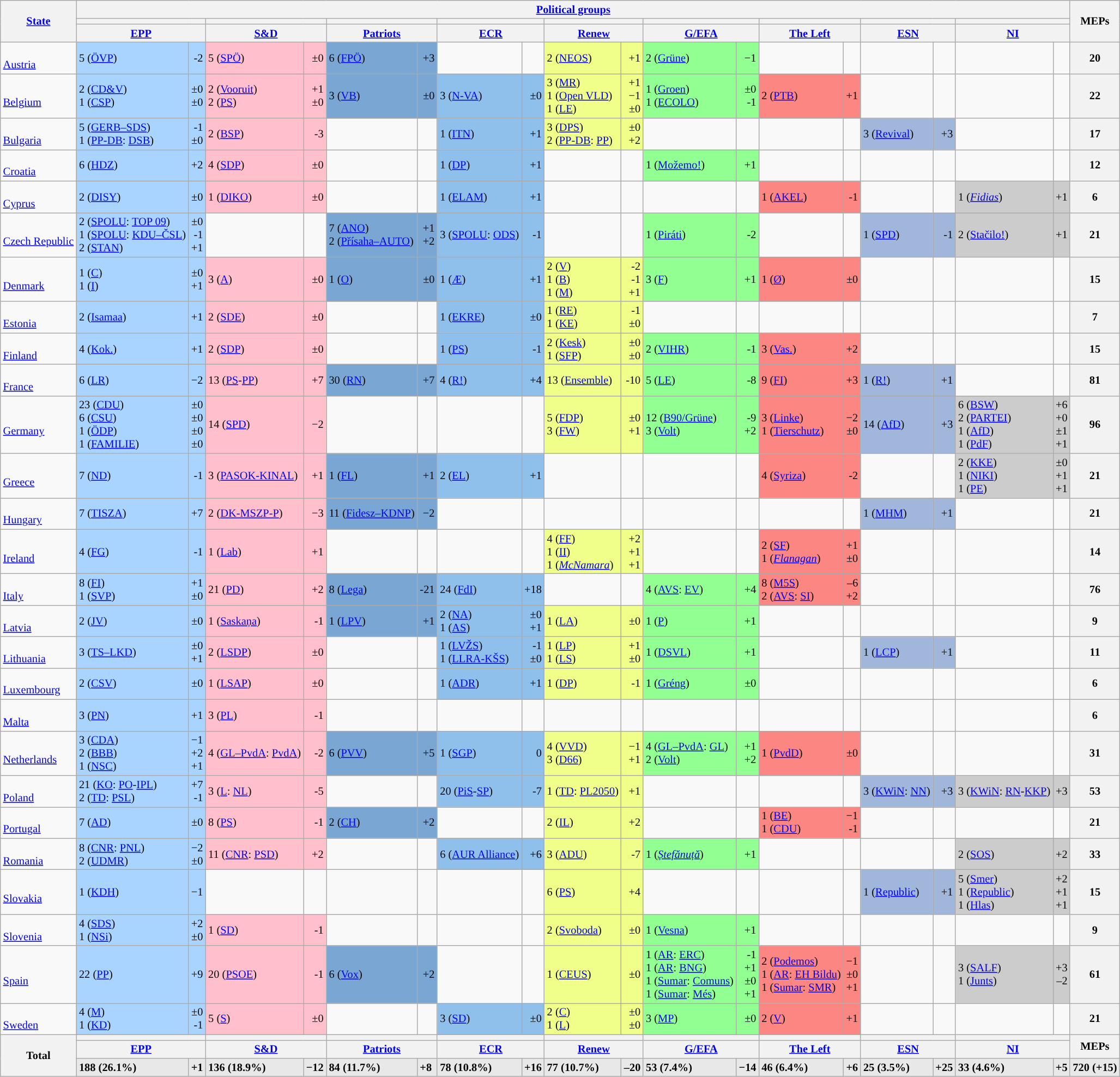<table class="wikitable sortable" style="font-size:85%; text-align:left; width: 100%; margin-left: auto; margin-right: auto; white-space:nowrap">
<tr>
<th rowspan="3"><a href='#'>State</a></th>
<th colspan="18"><a href='#'>Political groups</a></th>
<th rowspan="3">MEPs</th>
</tr>
<tr>
<th colspan="2" style="width: 10%; background:"></th>
<th colspan="2" style="width: 10%; background:"></th>
<th colspan="2" style="width: 10%; background:"></th>
<th colspan="2" style="width: 10%; background:"></th>
<th colspan="2" style="width: 10%; background:"></th>
<th colspan="2" style="width: 10%; background:"></th>
<th colspan="2" style="width: 10%; background:"></th>
<th colspan="2" style="width: 10%; background:"></th>
<th colspan="2" style="width: 10%; background:"></th>
</tr>
<tr>
<th colspan="2" style="width: 10%"><a href='#'>EPP</a></th>
<th colspan="2" style="width: 10%"><a href='#'>S&D</a></th>
<th colspan="2" style="width: 10%"><a href='#'>Patriots</a></th>
<th colspan="2" style="width: 10%"><a href='#'>ECR</a></th>
<th colspan="2" style="width: 10%"><a href='#'>Renew</a></th>
<th colspan="2" style="width: 10%"><a href='#'>G/EFA</a></th>
<th colspan="2" style="width: 10%"><a href='#'>The Left</a></th>
<th colspan="2" style="width: 10%"><a href='#'>ESN</a></th>
<th colspan="2" style="width: 10%"><a href='#'>NI</a></th>
</tr>
<tr>
<td><br><a href='#'>Austria</a></td>
<td style="background:#a9d4ff; text-align:left;">5 (<a href='#'>ÖVP</a>)</td>
<td style="background:#a9d4ff; text-align:right;">-2</td>
<td style="background:pink; text-align:left;">5 (<a href='#'>SPÖ</a>)</td>
<td style="background:pink; text-align:right;">±0</td>
<td style="background:#79a6d2; text-align:left;">6 (<a href='#'>FPÖ</a>)</td>
<td style="background:#79a6d2; text-align:right;">+3</td>
<td></td>
<td></td>
<td style="background:#f0ff8a; text-align:left;">2 (<a href='#'>NEOS</a>)</td>
<td style="background:#f0ff8a; text-align:right;">+1</td>
<td style="background:#92FF92; text-align:left;">2 (<a href='#'>Grüne</a>)</td>
<td style="background:#92FF92; text-align:right;">−1</td>
<td></td>
<td></td>
<td></td>
<td></td>
<td></td>
<td></td>
<th>20</th>
</tr>
<tr>
<td><br><a href='#'>Belgium</a></td>
<td style="background:#a9d4ff; text-align:left;">2 (<a href='#'>CD&V</a>)<br>1 (<a href='#'>CSP</a>)</td>
<td style="background:#a9d4ff; text-align:right;">±0<br>±0</td>
<td style="background:pink; text-align:left;">2 (<a href='#'>Vooruit</a>)<br>2 (<a href='#'>PS</a>)</td>
<td style="background:pink; text-align:right;">+1<br>±0</td>
<td style="background:#79a6d2; text-align:left;">3 (<a href='#'>VB</a>)</td>
<td style="background:#79a6d2; text-align:right;">±0</td>
<td style="background:#8FBFEB; text-align:left;">3 (<a href='#'>N-VA</a>)</td>
<td style="background:#8FBFEB; text-align:right;">±0</td>
<td style="background:#f0ff8a; text-align:left;">3 (<a href='#'>MR</a>)<br>1 (<a href='#'>Open VLD</a>)<br>1 (<a href='#'>LE</a>)</td>
<td style="background:#f0ff8a; text-align:right;">+1<br>−1<br>±0</td>
<td style="background:#92FF92; text-align:left;">1 (<a href='#'>Groen</a>)<br>1 (<a href='#'>ECOLO</a>)</td>
<td style="background:#92FF92; text-align:right;">±0<br>-1</td>
<td style="background:#FB8682; text-align:left;">2 (<a href='#'>PTB</a>)</td>
<td style="background:#FB8682; text-align:right;">+1</td>
<td></td>
<td></td>
<td></td>
<td></td>
<th>22</th>
</tr>
<tr>
<td><br><a href='#'>Bulgaria</a></td>
<td style="background:#a9d4ff; text-align:left;">5 (<a href='#'>GERB–SDS</a>)<br>1 (<a href='#'>PP-DB</a>: <a href='#'>DSB</a>)</td>
<td style="background:#a9d4ff; text-align:right;">-1<br>±0</td>
<td style="background:pink; text-align:left;">2 (<a href='#'>BSP</a>)</td>
<td style="background:pink; text-align:right;">-3</td>
<td></td>
<td></td>
<td style="background:#8FBFEB; text-align:left;">1 (<a href='#'>ITN</a>)</td>
<td style="background:#8FBFEB; text-align:right;">+1</td>
<td style="background:#f0ff8a; text-align:left;">3 (<a href='#'>DPS</a>)<br>2 (<a href='#'>PP-DB</a>: <a href='#'>PP</a>)</td>
<td style="background:#f0ff8a; text-align:right;">±0<br>+2</td>
<td></td>
<td></td>
<td></td>
<td></td>
<td style="background:#a0b7db; text-align:left;">3 (<a href='#'>Revival</a>)</td>
<td style="background:#a0b7db; text-align:right;">+3</td>
<td></td>
<td></td>
<th>17</th>
</tr>
<tr>
<td><br><a href='#'>Croatia</a></td>
<td style="background:#a9d4ff; text-align:left;">6 (<a href='#'>HDZ</a>)</td>
<td style="background:#a9d4ff; text-align:right;">+2</td>
<td style="background:pink; text-align:left;">4 (<a href='#'>SDP</a>)</td>
<td style="background:pink; text-align:right;">±0</td>
<td></td>
<td></td>
<td style="background:#8FBFEB; text-align:left;">1 (<a href='#'>DP</a>)</td>
<td style="background:#8FBFEB; text-align:right;">+1</td>
<td></td>
<td></td>
<td style="background:#92FF92; text-align:left;">1 (<a href='#'>Možemo!</a>)</td>
<td style="background:#92FF92; text-align:right;">+1</td>
<td></td>
<td></td>
<td></td>
<td></td>
<td></td>
<td></td>
<th>12</th>
</tr>
<tr>
<td><br><a href='#'>Cyprus</a></td>
<td style="background:#a9d4ff; text-align:left;">2 (<a href='#'>DISY</a>)</td>
<td style="background:#a9d4ff; text-align:right;">±0</td>
<td style="background:pink; text-align:left;">1 (<a href='#'>DIKO</a>)</td>
<td style="background:pink; text-align:right;">±0</td>
<td></td>
<td></td>
<td style="background:#8FBFEB; text-align:left;">1 (<a href='#'>ELAM</a>)</td>
<td style="background:#8FBFEB; text-align:right;">+1</td>
<td></td>
<td></td>
<td></td>
<td></td>
<td style="background:#FB8682; text-align:left;">1 (<a href='#'>AKEL</a>)</td>
<td style="background:#FB8682; text-align:right;">-1</td>
<td></td>
<td></td>
<td style="background:#ccc; text-align:left;">1 (<em><a href='#'>Fidias</a></em>)</td>
<td style="background:#ccc; text-align:right;">+1</td>
<th>6</th>
</tr>
<tr>
<td><br><a href='#'>Czech Republic</a></td>
<td style="background:#a9d4ff; text-align:left;">2 (<a href='#'>SPOLU</a>: <a href='#'>TOP 09</a>)<br>1 (<a href='#'>SPOLU</a>: <a href='#'>KDU–ČSL</a>)<br>2 (<a href='#'>STAN</a>)</td>
<td style="background:#a9d4ff; text-align:right;">±0<br>-1<br>+1</td>
<td></td>
<td></td>
<td style="background:#79a6d2; text-align:left;">7 (<a href='#'>ANO</a>)<br>2 (<a href='#'>Přísaha–AUTO</a>)</td>
<td style="background:#79a6d2; text-align:right;">+1<br>+2</td>
<td style="background:#8FBFEB; text-align:left;">3 (<a href='#'>SPOLU</a>: <a href='#'>ODS</a>)</td>
<td style="background:#8FBFEB; text-align:right;">-1</td>
<td></td>
<td></td>
<td style="background:#92FF92; text-align:left;">1 (<a href='#'>Piráti</a>)</td>
<td style="background:#92FF92; text-align:right;">-2</td>
<td></td>
<td></td>
<td style="background:#a0b7db; text-align:left;">1 (<a href='#'>SPD</a>)</td>
<td style="background:#a0b7db; text-align:right;">-1</td>
<td style="background:#ccc; text-align:left;">2 (<a href='#'>Stačilo!</a>)</td>
<td style="background:#ccc; text-align:right;">+1</td>
<th>21</th>
</tr>
<tr>
<td><br><a href='#'>Denmark</a></td>
<td style="background:#a9d4ff; text-align:left;">1 (<a href='#'>C</a>)<br>1 (<a href='#'>I</a>)</td>
<td style="background:#a9d4ff; text-align:right;">±0<br>+1</td>
<td style="background:pink; text-align:left;">3 (<a href='#'>A</a>)</td>
<td style="background:pink; text-align:right;">±0</td>
<td style="background:#79a6d2; text-align:left;">1 (<a href='#'>O</a>)</td>
<td style="background:#79a6d2; text-align:right;">±0</td>
<td style="background:#8FBFEB; text-align:left;">1 (<a href='#'>Æ</a>)</td>
<td style="background:#8FBFEB; text-align:right;">+1</td>
<td style="background:#f0ff8a; text-align:left;">2 (<a href='#'>V</a>)<br>1 (<a href='#'>B</a>)<br>1 (<a href='#'>M</a>)</td>
<td style="background:#f0ff8a; text-align:right;">-2<br>-1<br>+1</td>
<td style="background:#92FF92; text-align:left;">3 (<a href='#'>F</a>)</td>
<td style="background:#92FF92; text-align:right;">+1</td>
<td style="background:#FB8682; text-align:left;">1 (<a href='#'>Ø</a>)</td>
<td style="background:#FB8682; text-align:right;">±0</td>
<td></td>
<td></td>
<td></td>
<td></td>
<th>15</th>
</tr>
<tr>
<td><br><a href='#'>Estonia</a></td>
<td style="background:#a9d4ff; text-align:left;">2 (<a href='#'>Isamaa</a>)</td>
<td style="background:#a9d4ff; text-align:right;">+1</td>
<td style="background:pink; text-align:left;">2 (<a href='#'>SDE</a>)</td>
<td style="background:pink; text-align:right;">±0</td>
<td></td>
<td></td>
<td style="background:#8FBFEB; text-align:left;">1 (<a href='#'>EKRE</a>)</td>
<td style="background:#8FBFEB; text-align:right;">±0</td>
<td style="background:#f0ff8a; text-align:left;">1 (<a href='#'>RE</a>)<br>1 (<a href='#'>KE</a>)</td>
<td style="background:#f0ff8a; text-align:right;">-1<br>±0</td>
<td></td>
<td></td>
<td></td>
<td></td>
<td></td>
<td></td>
<td></td>
<td></td>
<th>7</th>
</tr>
<tr>
<td><br><a href='#'>Finland</a></td>
<td style="background:#a9d4ff; text-align:left;">4 (<a href='#'>Kok.</a>)</td>
<td style="background:#a9d4ff; text-align:right;">+1</td>
<td style="background:pink; text-align:left;">2 (<a href='#'>SDP</a>)</td>
<td style="background:pink; text-align:right;">±0</td>
<td></td>
<td></td>
<td style="background:#8FBFEB; text-align:left;">1 (<a href='#'>PS</a>)</td>
<td style="background:#8FBFEB; text-align:right;">-1</td>
<td style="background:#f0ff8a; text-align:left;">2 (<a href='#'>Kesk</a>)<br>1 (<a href='#'>SFP</a>)</td>
<td style="background:#f0ff8a; text-align:right;">±0<br>±0</td>
<td style="background:#92FF92; text-align:left;">2 (<a href='#'>VIHR</a>)</td>
<td style="background:#92FF92; text-align:right;">-1</td>
<td style="background:#FB8682; text-align:left;">3 (<a href='#'>Vas.</a>)</td>
<td style="background:#FB8682; text-align:right;">+2</td>
<td></td>
<td></td>
<td></td>
<td></td>
<th>15</th>
</tr>
<tr>
<td><br><a href='#'>France</a></td>
<td style="background:#a9d4ff; text-align:left;">6 (<a href='#'>LR</a>)</td>
<td style="background:#a9d4ff; text-align:right;">−2</td>
<td style="background:pink; text-align:left;">13 (<a href='#'>PS</a>-<a href='#'>PP</a>)</td>
<td style="background:pink; text-align:right;">+7</td>
<td style="background:#79a6d2; text-align:left;">30 (<a href='#'>RN</a>)</td>
<td style="background:#79a6d2; text-align:right;">+7</td>
<td style="background:#8FBFEB; text-align:left;">4 (<a href='#'>R!</a>)</td>
<td style="background:#8FBFEB; text-align:right;">+4</td>
<td style="background:#f0ff8a; text-align:left;">13 (<a href='#'>Ensemble</a>)</td>
<td style="background:#f0ff8a; text-align:right;">-10</td>
<td style="background:#92FF92; text-align:left;">5 (<a href='#'>LE</a>)</td>
<td style="background:#92FF92; text-align:right;">-8</td>
<td style="background:#FB8682; text-align:left;">9 (<a href='#'>FI</a>)</td>
<td style="background:#FB8682; text-align:right;">+3</td>
<td style="background:#a0b7db; text-align:left;">1 (<a href='#'>R!</a>)</td>
<td style="background:#a0b7db; text-align:right;">+1</td>
<td></td>
<td></td>
<th>81</th>
</tr>
<tr>
<td><br><a href='#'>Germany</a></td>
<td style="background:#a9d4ff; text-align:left;">23 (<a href='#'>CDU</a>)<br>6 (<a href='#'>CSU</a>)<br>1 (<a href='#'>ÖDP</a>)<br>1 (<a href='#'>FAMILIE</a>)</td>
<td style="background:#a9d4ff; text-align:right;">±0<br>±0<br>±0<br>±0</td>
<td style="background:pink; text-align:left;">14 (<a href='#'>SPD</a>)</td>
<td style="background:pink; text-align:right;">−2</td>
<td></td>
<td></td>
<td></td>
<td></td>
<td style="background:#f0ff8a; text-align:left;">5 (<a href='#'>FDP</a>)<br>3 (<a href='#'>FW</a>)</td>
<td style="background:#f0ff8a; text-align:right;">±0<br>+1</td>
<td style="background:#92FF92; text-align:left;">12 (<a href='#'>B90/Grüne</a>)<br>3 (<a href='#'>Volt</a>)</td>
<td style="background:#92FF92; text-align:right;">-9<br>+2</td>
<td style="background:#FB8682; text-align:left;">3 (<a href='#'>Linke</a>)<br>1 (<a href='#'>Tierschutz</a>)</td>
<td style="background:#FB8682; text-align:right;">−2<br>±0</td>
<td style="background:#a0b7db; text-align:left;">14 (<a href='#'>AfD</a>)</td>
<td style="background:#a0b7db; text-align:right;">+3</td>
<td style="background:#ccc; text-align:left;">6 (<a href='#'>BSW</a>)<br>2 (<a href='#'>PARTEI</a>)<br>1 (<a href='#'>AfD</a>)<br>1 (<a href='#'>PdF</a>)</td>
<td style="background:#ccc; text-align:right;">+6<br>+0<br>±1<br>+1</td>
<th>96</th>
</tr>
<tr>
<td><br><a href='#'>Greece</a></td>
<td style="background:#a9d4ff; text-align:left;">7 (<a href='#'>ND</a>)</td>
<td style="background:#a9d4ff; text-align:right;">-1</td>
<td style="background:pink; text-align:left;">3 (<a href='#'>PASOK-KINAL</a>)</td>
<td style="background:pink; text-align:right;">+1</td>
<td style="background:#79a6d2; text-align:left;">1 (<a href='#'>FL</a>)</td>
<td style="background:#79a6d2; text-align:right;">+1</td>
<td style="background:#8FBFEB; text-align:left;">2 (<a href='#'>EL</a>)</td>
<td style="background:#8FBFEB; text-align:right;">+1</td>
<td></td>
<td></td>
<td></td>
<td></td>
<td style="background:#FB8682; text-align:left;">4 (<a href='#'>Syriza</a>)</td>
<td style="background:#FB8682; text-align:right;">-2</td>
<td></td>
<td></td>
<td style="background:#ccc; text-align:left;">2 (<a href='#'>KKE</a>)<br>1 (<a href='#'>NIKI</a>)<br>1 (<a href='#'>PE</a>)</td>
<td style="background:#ccc; text-align:right;">±0<br>+1<br>+1</td>
<th>21</th>
</tr>
<tr>
<td><br><a href='#'>Hungary</a></td>
<td style="background:#a9d4ff; text-align:left;">7 (<a href='#'>TISZA</a>)</td>
<td style="background:#a9d4ff; text-align:right;">+7</td>
<td style="background:pink; text-align:left;">2 (<a href='#'>DK-MSZP-P</a>)</td>
<td style="background:pink; text-align:right;">−3</td>
<td style="background:#79a6d2; text-align:left;">11 (<a href='#'>Fidesz–KDNP</a>)</td>
<td style="background:#79a6d2; text-align:right;">−2</td>
<td></td>
<td></td>
<td></td>
<td></td>
<td></td>
<td></td>
<td></td>
<td></td>
<td style="background:#a0b7db; text-align:left;">1 (<a href='#'>MHM</a>)</td>
<td style="background:#a0b7db; text-align:right;">+1</td>
<td></td>
<td></td>
<th>21</th>
</tr>
<tr>
<td><br><a href='#'>Ireland</a></td>
<td style="background:#a9d4ff; text-align:left;">4 (<a href='#'>FG</a>)</td>
<td style="background:#a9d4ff; text-align:right;">-1</td>
<td style="background:pink; text-align:left;">1 (<a href='#'>Lab</a>)</td>
<td style="background:pink; text-align:right;">+1</td>
<td></td>
<td></td>
<td></td>
<td></td>
<td style="background:#f0ff8a; text-align:left;">4 (<a href='#'>FF</a>)<br> 1 (<a href='#'>II</a>) <br> 1 (<a href='#'><em>McNamara</em></a>)</td>
<td style="background:#f0ff8a; text-align:right;">+2<br>+1<br>+1</td>
<td></td>
<td></td>
<td style="background:#FB8682; text-align:left;">2 (<a href='#'>SF</a>) <br> 1 (<a href='#'><em>Flanagan</em></a>)</td>
<td style="background:#FB8682; text-align:right;">+1<br>±0</td>
<td></td>
<td></td>
<td></td>
<td></td>
<th>14</th>
</tr>
<tr>
<td><br><a href='#'>Italy</a></td>
<td style="background:#a9d4ff; text-align:left;">8 (<a href='#'>FI</a>)<br>1 (<a href='#'>SVP</a>)</td>
<td style="background:#a9d4ff; text-align:right;">+1<br>±0</td>
<td style="background:pink; text-align:left;">21 (<a href='#'>PD</a>)</td>
<td style="background:pink; text-align:right;">+2</td>
<td style="background:#79a6d2; text-align:left;">8 (<a href='#'>Lega</a>)</td>
<td style="background:#79a6d2; text-align:right;">-21</td>
<td style="background:#8FBFEB; text-align:left;">24 (<a href='#'>FdI</a>)</td>
<td style="background:#8FBFEB; text-align:right;">+18</td>
<td></td>
<td></td>
<td style="background:#92FF92; text-align:left;">4 (<a href='#'>AVS</a>: <a href='#'>EV</a>)</td>
<td style="background:#92FF92; text-align:right;">+4</td>
<td style="background:#FB8682; text-align:left;">8 (<a href='#'>M5S</a>)<br>2 (<a href='#'>AVS</a>: <a href='#'>SI</a>)</td>
<td style="background:#FB8682; text-align:right;">–6<br>+2</td>
<td></td>
<td></td>
<td></td>
<td></td>
<th>76</th>
</tr>
<tr>
<td><br><a href='#'>Latvia</a></td>
<td style="background:#a9d4ff; text-align:left;">2 (<a href='#'>JV</a>)</td>
<td style="background:#a9d4ff; text-align:right;">±0</td>
<td style="background:pink; text-align:left;">1 (<a href='#'>Saskaņa</a>)</td>
<td style="background:pink; text-align:right;">-1</td>
<td style="background:#79a6d2; text-align:left;">1 (<a href='#'>LPV</a>)</td>
<td style="background:#79a6d2; text-align:right;">+1</td>
<td style="background:#8FBFEB; text-align:left;">2 (<a href='#'>NA</a>)<br>1 (<a href='#'>AS</a>)</td>
<td style="background:#8FBFEB; text-align:right;">±0<br>+1</td>
<td style="background:#f0ff8a; text-align:left;">1 (<a href='#'>LA</a>)</td>
<td style="background:#f0ff8a; text-align:right;">±0</td>
<td style="background:#92FF92; text-align:left;">1 (<a href='#'>P</a>)</td>
<td style="background:#92FF92; text-align:right;">+1</td>
<td></td>
<td></td>
<td></td>
<td></td>
<td></td>
<td></td>
<th>9</th>
</tr>
<tr>
<td><br><a href='#'>Lithuania</a></td>
<td style="background:#a9d4ff; text-align:left;">3 (<a href='#'>TS–LKD</a>)</td>
<td style="background:#a9d4ff; text-align:right;">±0<br>+1</td>
<td style="background:pink; text-align:left;">2 (<a href='#'>LSDP</a>)</td>
<td style="background:pink; text-align:right;">±0</td>
<td></td>
<td></td>
<td style="background:#8FBFEB; text-align:left;">1 (<a href='#'>LVŽS</a>)<br>1 (<a href='#'>LLRA-KŠS</a>)</td>
<td style="background:#8FBFEB; text-align:right;">-1<br>±0</td>
<td style="background:#f0ff8a; text-align:left;">1 (<a href='#'>LP</a>)<br>1 (<a href='#'>LS</a>)</td>
<td style="background:#f0ff8a; text-align:right;">+1<br>±0</td>
<td style="background:#92FF92; text-align:left;">1 (<a href='#'>DSVL</a>)</td>
<td style="background:#92FF92; text-align:right;">+1</td>
<td></td>
<td></td>
<td style="background:#a0b7db; text-align:left;">1 (<a href='#'>LCP</a>)</td>
<td style="background:#a0b7db; text-align:right;">+1</td>
<td></td>
<td></td>
<th>11</th>
</tr>
<tr>
<td><br><a href='#'>Luxembourg</a></td>
<td style="background:#a9d4ff; text-align:left;">2 (<a href='#'>CSV</a>)</td>
<td style="background:#a9d4ff; text-align:right;">±0</td>
<td style="background:pink; text-align:left;">1 (<a href='#'>LSAP</a>)</td>
<td style="background:pink; text-align:right;">±0</td>
<td></td>
<td></td>
<td style="background:#8FBFEB; text-align:left;">1 (<a href='#'>ADR</a>)</td>
<td style="background:#8FBFEB; text-align:right;">+1</td>
<td style="background:#f0ff8a; text-align:left;">1 (<a href='#'>DP</a>)</td>
<td style="background:#f0ff8a; text-align:right;">-1</td>
<td style="background:#92FF92; text-align:left;">1 (<a href='#'>Gréng</a>)</td>
<td style="background:#92FF92; text-align:right;">±0</td>
<td></td>
<td></td>
<td></td>
<td></td>
<td></td>
<td></td>
<th>6</th>
</tr>
<tr>
<td><br><a href='#'>Malta</a></td>
<td style="background:#a9d4ff; text-align:left;">3 (<a href='#'>PN</a>)</td>
<td style="background:#a9d4ff; text-align:right;">+1</td>
<td style="background:pink; text-align:left;">3 (<a href='#'>PL</a>)</td>
<td style="background:pink; text-align:right;">-1</td>
<td></td>
<td></td>
<td></td>
<td></td>
<td></td>
<td></td>
<td></td>
<td></td>
<td></td>
<td></td>
<td></td>
<td></td>
<td></td>
<td></td>
<th>6</th>
</tr>
<tr>
<td><br><a href='#'>Netherlands</a></td>
<td style="background:#a9d4ff; text-align:left;">3 (<a href='#'>CDA</a>)<br>2 (<a href='#'>BBB</a>)<br>1 (<a href='#'>NSC</a>)</td>
<td style="background:#a9d4ff; text-align:right;">−1<br>+2<br>+1</td>
<td style="background:pink; text-align:left;">4 (<a href='#'>GL–PvdA</a>: <a href='#'>PvdA</a>)</td>
<td style="background:pink; text-align:right;">-2</td>
<td style="background:#79a6d2; text-align:left;">6 (<a href='#'>PVV</a>)</td>
<td style="background:#79a6d2; text-align:right;">+5</td>
<td style="background:#8FBFEB; text-align:left;">1 (<a href='#'>SGP</a>)</td>
<td style="background:#8FBFEB; text-align:right;">0</td>
<td style="background:#f0ff8a; text-align:left;">4 (<a href='#'>VVD</a>)<br>3 (<a href='#'>D66</a>)</td>
<td style="background:#f0ff8a; text-align:right;">−1<br>+1</td>
<td style="background:#92FF92; text-align:left;">4 (<a href='#'>GL–PvdA</a>: <a href='#'>GL</a>)<br>2 (<a href='#'>Volt</a>)</td>
<td style="background:#92FF92; text-align:right;">+1<br>+2</td>
<td style="background:#FB8682; text-align:left;">1 (<a href='#'>PvdD</a>)</td>
<td style="background:#FB8682; text-align:right;">±0</td>
<td></td>
<td></td>
<td></td>
<td></td>
<th>31</th>
</tr>
<tr>
<td><br><a href='#'>Poland</a></td>
<td style="background:#a9d4ff; text-align:left;">21 (<a href='#'>KO</a>: <a href='#'>PO</a>-<a href='#'>IPL</a>)<br>2 (<a href='#'>TD</a>: <a href='#'>PSL</a>)</td>
<td style="background:#a9d4ff; text-align:right;">+7<br>-1</td>
<td style="background:pink; text-align:left;">3 (<a href='#'>L</a>: <a href='#'>NL</a>)</td>
<td style="background:pink; text-align:right;">-5</td>
<td></td>
<td></td>
<td style="background:#8FBFEB; text-align:left;">20 (<a href='#'>PiS</a>-<a href='#'>SP</a>)</td>
<td style="background:#8FBFEB; text-align:right;">-7</td>
<td style="background:#f0ff8a; text-align:left;">1 (<a href='#'>TD</a>: <a href='#'>PL2050</a>)</td>
<td style="background:#f0ff8a; text-align:right;">+1</td>
<td></td>
<td></td>
<td></td>
<td></td>
<td style="background:#a0b7db; text-align:left;">3 (<a href='#'>KWiN</a>: <a href='#'>NN</a>)</td>
<td style="background:#a0b7db; text-align:right;">+3</td>
<td style="background:#ccc; text-align:left;">3 (<a href='#'>KWiN</a>: <a href='#'>RN</a>-<a href='#'>KKP</a>)</td>
<td style="background:#ccc; text-align:right;">+3</td>
<th>53</th>
</tr>
<tr>
<td><br><a href='#'>Portugal</a></td>
<td style="background:#a9d4ff; text-align:left;">7 (<a href='#'>AD</a>)</td>
<td style="background:#a9d4ff; text-align:right;">±0</td>
<td style="background:pink; text-align:left;">8 (<a href='#'>PS</a>)</td>
<td style="background:pink; text-align:right;">-1</td>
<td style="background:#79a6d2; text-align:left;">2 (<a href='#'>CH</a>)</td>
<td style="background:#79a6d2; text-align:right;">+2</td>
<td></td>
<td></td>
<td style="background:#f0ff8a; text-align:left;">2 (<a href='#'>IL</a>)</td>
<td style="background:#f0ff8a; text-align:right;">+2</td>
<td></td>
<td></td>
<td style="background:#FB8682; text-align:left;">1 (<a href='#'>BE</a>)<br>1 (<a href='#'>CDU</a>)</td>
<td style="background:#FB8682; text-align:right;">−1<br>-1</td>
<td></td>
<td></td>
<td></td>
<td></td>
<th>21</th>
</tr>
<tr>
<td><br><a href='#'>Romania</a></td>
<td style="background:#a9d4ff; text-align:left;">8 (<a href='#'>CNR</a>: <a href='#'>PNL</a>)<br>2 (<a href='#'>UDMR</a>)</td>
<td style="background:#a9d4ff; text-align:right;">−2<br>±0</td>
<td style="background:pink; text-align:left;">11 (<a href='#'>CNR</a>: <a href='#'>PSD</a>)</td>
<td style="background:pink; text-align:right;">+2</td>
<td></td>
<td></td>
<td style="background:#8FBFEB; text-align:left;">6 (<a href='#'>AUR Alliance</a>)</td>
<td style="background:#8FBFEB; text-align:right;">+6</td>
<td style="background:#f0ff8a; text-align:left;">3 (<a href='#'>ADU</a>)</td>
<td style="background:#f0ff8a; text-align:right;">-7</td>
<td style="background:#92FF92; text-align:left;">1 (<em><a href='#'>Ștefănuță</a></em>)</td>
<td style="background:#92FF92; text-align:right;">+1</td>
<td></td>
<td></td>
<td></td>
<td></td>
<td style="background:#ccc; text-align:left;">2 (<a href='#'>SOS</a>)</td>
<td style="background:#ccc; text-align:right;">+2</td>
<th>33</th>
</tr>
<tr>
<td><br><a href='#'>Slovakia</a></td>
<td style="background:#a9d4ff; text-align:left;">1 (<a href='#'>KDH</a>)</td>
<td style="background:#a9d4ff; text-align:right;">−1</td>
<td></td>
<td></td>
<td></td>
<td></td>
<td></td>
<td></td>
<td style="background:#f0ff8a; text-align:left;">6 (<a href='#'>PS</a>)</td>
<td style="background:#f0ff8a; text-align:right;">+4</td>
<td></td>
<td></td>
<td></td>
<td></td>
<td style="background:#a0b7db; text-align:left;">1 (<a href='#'>Republic</a>)</td>
<td style="background:#a0b7db; text-align:right;">+1</td>
<td style="background:#ccc; text-align:left;">5 (<a href='#'>Smer</a>)<br>1 (<a href='#'>Republic</a>)<br>1 (<a href='#'>Hlas</a>)</td>
<td style="background:#ccc; text-align:right;">+2<br>+1<br>+1</td>
<th>15</th>
</tr>
<tr>
<td><br><a href='#'>Slovenia</a></td>
<td style="background:#a9d4ff; text-align:left;">4 (<a href='#'>SDS</a>)<br>1 (<a href='#'>NSi</a>)</td>
<td style="background:#a9d4ff; text-align:right;">+2<br>±0</td>
<td style="background:pink; text-align:left;">1 (<a href='#'>SD</a>)</td>
<td style="background:pink; text-align:right;">-1</td>
<td></td>
<td></td>
<td></td>
<td></td>
<td style="background:#f0ff8a; text-align:left;">2 (<a href='#'>Svoboda</a>)</td>
<td style="background:#f0ff8a; text-align:right;">±0</td>
<td style="background:#92FF92; text-align:left;">1 (<a href='#'>Vesna</a>)</td>
<td style="background:#92FF92; text-align:right;">+1</td>
<td></td>
<td></td>
<td></td>
<td></td>
<td></td>
<td></td>
<th>9</th>
</tr>
<tr>
<td><br><a href='#'>Spain</a></td>
<td style="background:#a9d4ff; text-align:left;">22 (<a href='#'>PP</a>)</td>
<td style="background:#a9d4ff; text-align:right;">+9</td>
<td style="background:pink; text-align:left;">20 (<a href='#'>PSOE</a>)</td>
<td style="background:pink; text-align:right;">-1</td>
<td style="background:#79a6d2; text-align:left;">6 (<a href='#'>Vox</a>)</td>
<td style="background:#79a6d2; text-align:right;">+2</td>
<td></td>
<td></td>
<td style="background:#f0ff8a; text-align:left;">1 (<a href='#'>CEUS</a>)</td>
<td style="background:#f0ff8a; text-align:right;">±0</td>
<td style="background:#92FF92; text-align:left;">1 (<a href='#'>AR</a>: <a href='#'>ERC</a>)<br>1 (<a href='#'>AR</a>: <a href='#'>BNG</a>)<br>1 (<a href='#'>Sumar</a>: <a href='#'>Comuns</a>)<br>1 (<a href='#'>Sumar</a>: <a href='#'>Més</a>)</td>
<td style="background:#92FF92; text-align:right;">-1<br>+1<br>±0<br>+1</td>
<td style="background:#FB8682; text-align:left;">2 (<a href='#'>Podemos</a>)<br>1 (<a href='#'>AR</a>: <a href='#'>EH Bildu</a>)<br>1 (<a href='#'>Sumar</a>: <a href='#'>SMR</a>)</td>
<td style="background:#FB8682; text-align:right;">−1<br>±0<br>+1</td>
<td></td>
<td></td>
<td style="background:#ccc; text-align:left;">3 (<a href='#'>SALF</a>)<br>1 (<a href='#'>Junts</a>)</td>
<td style="background:#ccc; text-align:right;">+3<br>–2</td>
<th>61</th>
</tr>
<tr>
<td><br><a href='#'>Sweden</a></td>
<td style="background:#a9d4ff; text-align:left;">4 (<a href='#'>M</a>)<br>1 (<a href='#'>KD</a>)</td>
<td style="background:#a9d4ff; text-align:right;">±0<br>-1</td>
<td style="background:pink; text-align:left;">5 (<a href='#'>S</a>)</td>
<td style="background:pink; text-align:right;">±0</td>
<td></td>
<td></td>
<td style="background:#8FBFEB; text-align:left;">3 (<a href='#'>SD</a>)</td>
<td style="background:#8FBFEB; text-align:right;">±0</td>
<td style="background:#f0ff8a; text-align:left;">2 (<a href='#'>C</a>) <br>1 (<a href='#'>L</a>)</td>
<td style="background:#f0ff8a; text-align:right;">±0<br>±0</td>
<td style="background:#92FF92; text-align:left;">3 (<a href='#'>MP</a>)</td>
<td style="background:#92FF92; text-align:right;">±0</td>
<td style="background:#FB8682; text-align:left;">2 (<a href='#'>V</a>)</td>
<td style="background:#FB8682; text-align:right;">+1</td>
<td></td>
<td></td>
<td></td>
<td></td>
<th>21</th>
</tr>
<tr class="sortbottom" style="font-weight:bold;">
<th rowspan="3">Total</th>
<th colspan="2" style="width:10%; background:"></th>
<th colspan="2" style="width:10%; background:"></th>
<th colspan="2" style="width:10%; background:"></th>
<th colspan="2" style="width:10%; background:"></th>
<th colspan="2" style="width:10%; background:"></th>
<th colspan="2" style="width:10%; background:"></th>
<th colspan="2" style="width:10%; background:"></th>
<th colspan="2" style="width:10%; background:"></th>
<th colspan="2" style="width:10%; background:"></th>
<th rowspan="2" style="width: 4%">MEPs</th>
</tr>
<tr class="sortbottom" style="font-weight:bold;">
<th colspan="2"><a href='#'>EPP</a></th>
<th colspan="2"><a href='#'>S&D</a></th>
<th colspan="2"><a href='#'>Patriots</a></th>
<th colspan="2"><a href='#'>ECR</a></th>
<th colspan="2"><a href='#'>Renew</a></th>
<th colspan="2"><a href='#'>G/EFA</a></th>
<th colspan="2"><a href='#'>The Left</a></th>
<th colspan="2"><a href='#'>ESN</a></th>
<th colspan="2"><a href='#'>NI</a></th>
</tr>
<tr class="sortbottom" style="font-weight:bold; background:rgb(232,232,232);">
<td>188 (26.1%)</td>
<td>+1</td>
<td>136 (18.9%)</td>
<td>−12</td>
<td>84 (11.7%)</td>
<td>+8</td>
<td>78 (10.8%)</td>
<td>+16</td>
<td>77 (10.7%)</td>
<td>–20</td>
<td>53 (7.4%)</td>
<td>−14</td>
<td>46 (6.4%)</td>
<td>+6</td>
<td>25 (3.5%)</td>
<td>+25</td>
<td>33 (4.6%)</td>
<td>+5</td>
<td>720 (+15)</td>
</tr>
</table>
